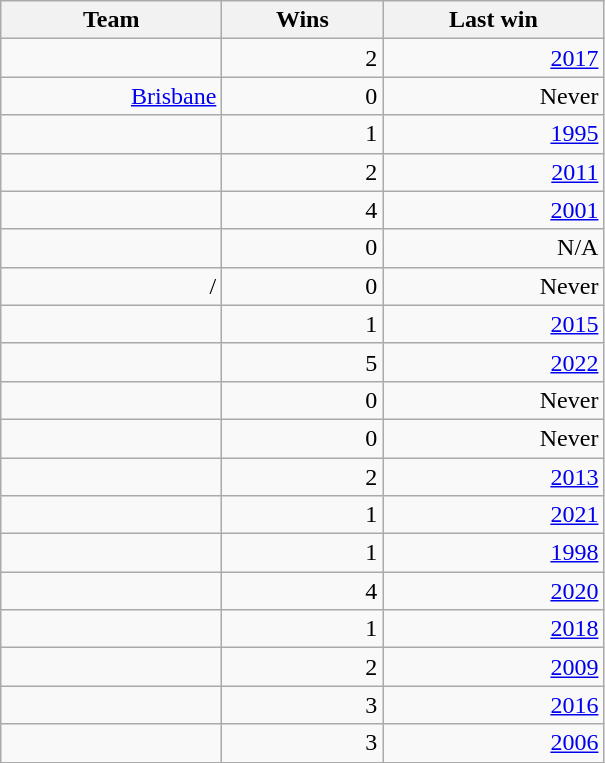<table class="wikitable sortable" style="text-align:right">
<tr>
<th align="center" width="140">Team</th>
<th align="center" width="100">Wins</th>
<th align="center" width="140">Last win</th>
</tr>
<tr>
<td></td>
<td>2</td>
<td><a href='#'>2017</a></td>
</tr>
<tr>
<td><a href='#'>Brisbane</a></td>
<td>0</td>
<td>Never</td>
</tr>
<tr>
<td></td>
<td>1</td>
<td><a href='#'>1995</a></td>
</tr>
<tr>
<td></td>
<td>2</td>
<td><a href='#'>2011</a></td>
</tr>
<tr>
<td></td>
<td>4</td>
<td><a href='#'>2001</a></td>
</tr>
<tr>
<td></td>
<td>0</td>
<td>N/A </td>
</tr>
<tr>
<td>/</td>
<td>0</td>
<td>Never</td>
</tr>
<tr>
<td></td>
<td>1</td>
<td><a href='#'>2015</a></td>
</tr>
<tr>
<td></td>
<td>5</td>
<td><a href='#'>2022</a></td>
</tr>
<tr>
<td></td>
<td>0</td>
<td>Never</td>
</tr>
<tr>
<td></td>
<td>0</td>
<td>Never</td>
</tr>
<tr>
<td></td>
<td>2</td>
<td><a href='#'>2013</a></td>
</tr>
<tr>
<td></td>
<td>1</td>
<td><a href='#'>2021</a></td>
</tr>
<tr>
<td></td>
<td>1</td>
<td><a href='#'>1998</a></td>
</tr>
<tr>
<td></td>
<td>4</td>
<td><a href='#'>2020</a></td>
</tr>
<tr>
<td></td>
<td>1</td>
<td><a href='#'>2018</a></td>
</tr>
<tr>
<td></td>
<td>2</td>
<td><a href='#'>2009</a></td>
</tr>
<tr>
<td></td>
<td>3</td>
<td><a href='#'>2016</a></td>
</tr>
<tr>
<td></td>
<td>3</td>
<td><a href='#'>2006</a></td>
</tr>
</table>
